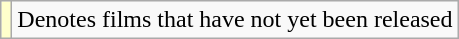<table class="wikitable">
<tr>
<td style="background:#FFFFCC;"></td>
<td>Denotes films that have not yet been released</td>
</tr>
</table>
